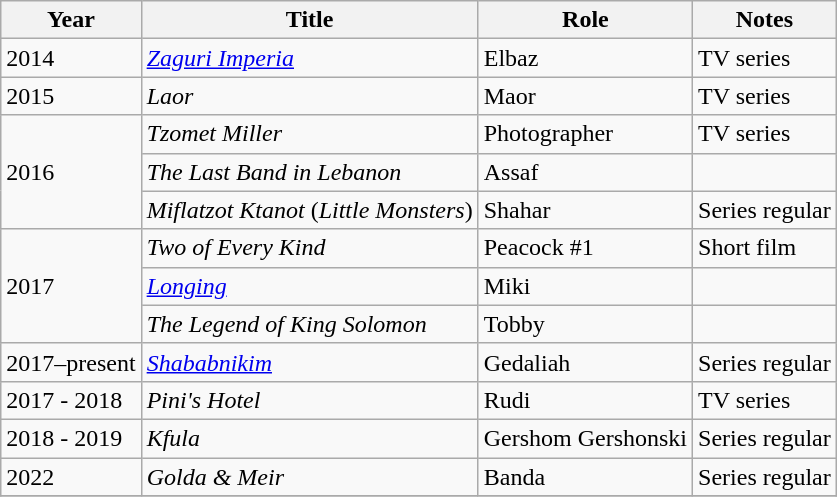<table class="wikitable sortable">
<tr>
<th>Year</th>
<th>Title</th>
<th>Role</th>
<th>Notes</th>
</tr>
<tr>
<td>2014</td>
<td><em><a href='#'>Zaguri Imperia</a></em></td>
<td>Elbaz</td>
<td>TV series</td>
</tr>
<tr>
<td>2015</td>
<td><em>Laor</em></td>
<td>Maor</td>
<td>TV series</td>
</tr>
<tr>
<td rowspan=3>2016</td>
<td><em>Tzomet Miller</em></td>
<td>Photographer</td>
<td>TV series</td>
</tr>
<tr>
<td><em>The Last Band in Lebanon</em></td>
<td>Assaf</td>
<td></td>
</tr>
<tr>
<td><em>Miflatzot Ktanot</em> (<em>Little Monsters</em>)</td>
<td>Shahar</td>
<td>Series regular</td>
</tr>
<tr>
<td rowspan=3>2017</td>
<td><em>Two of Every Kind</em></td>
<td>Peacock #1</td>
<td>Short film</td>
</tr>
<tr>
<td><em><a href='#'>Longing</a></em></td>
<td>Miki</td>
<td></td>
</tr>
<tr>
<td><em>The Legend of King Solomon</em></td>
<td>Tobby</td>
<td></td>
</tr>
<tr>
<td>2017–present</td>
<td><em><a href='#'>Shababnikim</a></em></td>
<td>Gedaliah</td>
<td>Series regular</td>
</tr>
<tr>
<td>2017 - 2018</td>
<td><em>Pini's Hotel</em></td>
<td>Rudi</td>
<td>TV series</td>
</tr>
<tr>
<td>2018 - 2019</td>
<td><em>Kfula</em></td>
<td>Gershom Gershonski</td>
<td>Series regular</td>
</tr>
<tr>
<td>2022</td>
<td><em>Golda & Meir</em></td>
<td>Banda</td>
<td>Series regular</td>
</tr>
<tr>
</tr>
</table>
